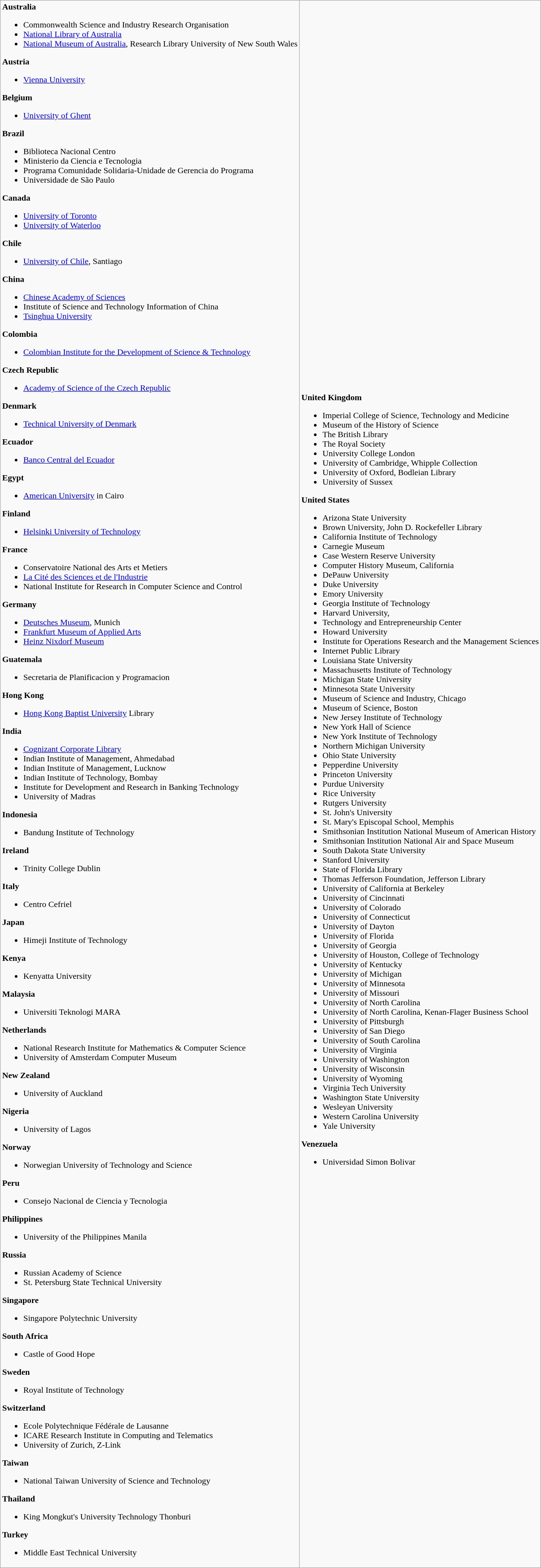<table class="wikitable">
<tr>
<td><strong>Australia</strong><br><ul><li>Commonwealth Science and Industry Research Organisation</li><li><a href='#'>National Library of Australia</a></li><li><a href='#'>National Museum of Australia</a>, Research Library University of New South Wales</li></ul><strong>Austria</strong><ul><li><a href='#'>Vienna University</a></li></ul><strong>Belgium</strong><ul><li><a href='#'>University of Ghent</a></li></ul><strong>Brazil</strong><ul><li>Biblioteca Nacional Centro</li><li>Ministerio da Ciencia e Tecnologia</li><li>Programa Comunidade Solidaria-Unidade de Gerencia do Programa</li><li>Universidade de São Paulo</li></ul><strong>Canada</strong><ul><li><a href='#'>University of Toronto</a></li><li><a href='#'>University of Waterloo</a></li></ul><strong>Chile</strong><ul><li><a href='#'>University of Chile</a>, Santiago</li></ul><strong>China</strong><ul><li><a href='#'>Chinese Academy of Sciences</a></li><li>Institute of Science and Technology Information of China</li><li><a href='#'>Tsinghua University</a></li></ul><strong>Colombia</strong><ul><li><a href='#'>Colombian Institute for the Development of Science & Technology</a></li></ul><strong>Czech Republic</strong><ul><li><a href='#'>Academy of Science of the Czech Republic</a></li></ul><strong>Denmark</strong><ul><li><a href='#'>Technical University of Denmark</a></li></ul><strong>Ecuador</strong><ul><li><a href='#'>Banco Central del Ecuador</a></li></ul><strong>Egypt</strong><ul><li><a href='#'>American University</a> in Cairo</li></ul><strong>Finland</strong><ul><li><a href='#'>Helsinki University of Technology</a></li></ul><strong>France</strong><ul><li>Conservatoire National des Arts et Metiers</li><li><a href='#'>La Cité des Sciences et de l'Industrie</a></li><li>National Institute for Research in Computer Science and Control</li></ul><strong>Germany</strong><ul><li><a href='#'>Deutsches Museum</a>, Munich</li><li><a href='#'>Frankfurt Museum of Applied Arts</a></li><li><a href='#'>Heinz Nixdorf Museum</a></li></ul><strong>Guatemala</strong><ul><li>Secretaria de Planificacion y Programacion</li></ul><strong>Hong Kong</strong><ul><li><a href='#'>Hong Kong Baptist University</a> Library</li></ul><strong>India</strong><ul><li><a href='#'>Cognizant Corporate Library</a></li><li>Indian Institute of Management, Ahmedabad</li><li>Indian Institute of Management, Lucknow</li><li>Indian Institute of Technology, Bombay</li><li>Institute for Development and Research in Banking Technology</li><li>University of Madras</li></ul><strong>Indonesia</strong><ul><li>Bandung Institute of Technology</li></ul><strong>Ireland</strong><ul><li>Trinity College Dublin</li></ul><strong>Italy</strong><ul><li>Centro Cefriel</li></ul><strong>Japan</strong><ul><li>Himeji Institute of Technology</li></ul><strong>Kenya</strong><ul><li>Kenyatta University</li></ul><strong>Malaysia</strong><ul><li>Universiti Teknologi MARA</li></ul><strong>Netherlands</strong><ul><li>National Research Institute for Mathematics & Computer Science</li><li>University of Amsterdam Computer Museum</li></ul><strong>New Zealand</strong><ul><li>University of Auckland</li></ul><strong>Nigeria</strong><ul><li>University of Lagos</li></ul><strong>Norway</strong><ul><li>Norwegian University of Technology and Science</li></ul><strong>Peru</strong><ul><li>Consejo Nacional de Ciencia y Tecnologia</li></ul><strong>Philippines</strong><ul><li>University of the Philippines Manila</li></ul><strong>Russia</strong><ul><li>Russian Academy of Science</li><li>St. Petersburg State Technical University</li></ul><strong>Singapore</strong><ul><li>Singapore Polytechnic University</li></ul><strong>South Africa</strong><ul><li>Castle of Good Hope</li></ul><strong>Sweden</strong><ul><li>Royal Institute of Technology</li></ul><strong>Switzerland</strong><ul><li>Ecole Polytechnique Fédérale de Lausanne</li><li>ICARE Research Institute in Computing and Telematics</li><li>University of Zurich, Z-Link</li></ul><strong>Taiwan</strong><ul><li>National Taiwan University of Science and Technology</li></ul><strong>Thailand</strong><ul><li>King Mongkut's University Technology Thonburi</li></ul><strong>Turkey</strong><ul><li>Middle East Technical University</li></ul></td>
<td><strong>United Kingdom</strong><br><ul><li>Imperial College of Science, Technology and Medicine</li><li>Museum of the History of Science</li><li>The British Library</li><li>The Royal Society</li><li>University College London</li><li>University of Cambridge, Whipple Collection</li><li>University of Oxford, Bodleian Library</li><li>University of Sussex</li></ul><strong>United States</strong><ul><li>Arizona State University</li><li>Brown University, John D. Rockefeller Library</li><li>California Institute of Technology</li><li>Carnegie Museum</li><li>Case Western Reserve University</li><li>Computer History Museum, California</li><li>DePauw University</li><li>Duke University</li><li>Emory University</li><li>Georgia Institute of Technology</li><li>Harvard University,</li><li>Technology and Entrepreneurship Center</li><li>Howard University</li><li>Institute for Operations Research and the Management Sciences</li><li>Internet Public Library</li><li>Louisiana State University</li><li>Massachusetts Institute of Technology</li><li>Michigan State University</li><li>Minnesota State University</li><li>Museum of Science and Industry, Chicago</li><li>Museum of Science, Boston</li><li>New Jersey Institute of Technology</li><li>New York Hall of Science</li><li>New York Institute of Technology</li><li>Northern Michigan University</li><li>Ohio State University</li><li>Pepperdine University</li><li>Princeton University</li><li>Purdue University</li><li>Rice University</li><li>Rutgers University</li><li>St. John's University</li><li>St. Mary's Episcopal School, Memphis</li><li>Smithsonian Institution National Museum of American History</li><li>Smithsonian Institution National Air and Space Museum</li><li>South Dakota State University</li><li>Stanford University</li><li>State of Florida Library</li><li>Thomas Jefferson Foundation, Jefferson Library</li><li>University of California at Berkeley</li><li>University of Cincinnati</li><li>University of Colorado</li><li>University of Connecticut</li><li>University of Dayton</li><li>University of Florida</li><li>University of Georgia</li><li>University of Houston, College of Technology</li><li>University of Kentucky</li><li>University of Michigan</li><li>University of Minnesota</li><li>University of Missouri</li><li>University of North Carolina</li><li>University of North Carolina, Kenan-Flager Business School</li><li>University of Pittsburgh</li><li>University of San Diego</li><li>University of South Carolina</li><li>University of Virginia</li><li>University of Washington</li><li>University of Wisconsin</li><li>University of Wyoming</li><li>Virginia Tech University</li><li>Washington State University</li><li>Wesleyan University</li><li>Western Carolina University</li><li>Yale University</li></ul><strong>Venezuela</strong><ul><li>Universidad Simon Bolivar</li></ul></td>
</tr>
</table>
